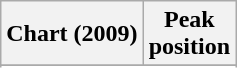<table class="wikitable sortable plainrowheaders">
<tr>
<th scope="col">Chart (2009)</th>
<th scope="col">Peak<br>position</th>
</tr>
<tr>
</tr>
<tr>
</tr>
<tr>
</tr>
<tr>
</tr>
<tr>
</tr>
<tr>
</tr>
<tr>
</tr>
<tr>
</tr>
</table>
